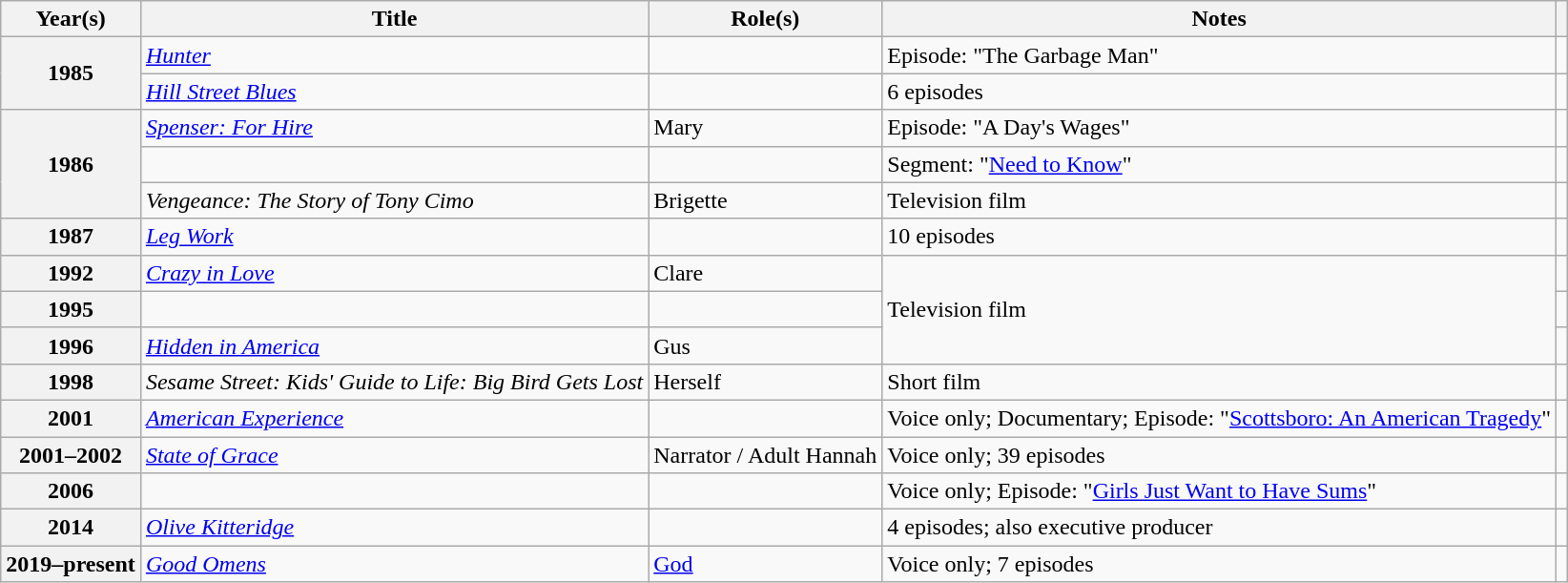<table class="wikitable sortable plainrowheaders">
<tr>
<th scope="col">Year(s)</th>
<th scope="col">Title</th>
<th scope="col">Role(s)</th>
<th scope="col" class="unsortable">Notes</th>
<th scope="col" class="unsortable"></th>
</tr>
<tr>
<th scope="row" rowspan="2">1985</th>
<td><em><a href='#'>Hunter</a></em></td>
<td></td>
<td>Episode: "The Garbage Man"</td>
<td style="text-align:center;"></td>
</tr>
<tr>
<td><em><a href='#'>Hill Street Blues</a></em></td>
<td></td>
<td>6 episodes</td>
<td style="text-align:center;"></td>
</tr>
<tr>
<th scope="row" rowspan="3">1986</th>
<td><em><a href='#'>Spenser: For Hire</a></em></td>
<td>Mary</td>
<td>Episode: "A Day's Wages"</td>
<td style="text-align:center;"></td>
</tr>
<tr>
<td><em></em></td>
<td></td>
<td>Segment: "<a href='#'>Need to Know</a>"</td>
<td style="text-align:center;"></td>
</tr>
<tr>
<td><em>Vengeance: The Story of Tony Cimo</em></td>
<td>Brigette</td>
<td>Television film</td>
<td style="text-align:center;"></td>
</tr>
<tr>
<th scope="row">1987</th>
<td><em><a href='#'>Leg Work</a></em></td>
<td></td>
<td>10 episodes</td>
<td style="text-align:center;"></td>
</tr>
<tr>
<th scope="row">1992</th>
<td><em><a href='#'>Crazy in Love</a></em></td>
<td>Clare</td>
<td rowspan="3">Television film</td>
<td style="text-align:center;"></td>
</tr>
<tr>
<th scope="row">1995</th>
<td><em></em></td>
<td></td>
<td style="text-align:center;"></td>
</tr>
<tr>
<th scope="row">1996</th>
<td><em><a href='#'>Hidden in America</a></em></td>
<td>Gus</td>
<td style="text-align:center;"></td>
</tr>
<tr>
<th scope="row">1998</th>
<td><em>Sesame Street: Kids' Guide to Life: Big Bird Gets Lost</em></td>
<td>Herself</td>
<td>Short film</td>
<td style="text-align:center;"></td>
</tr>
<tr>
<th scope="row">2001</th>
<td><em><a href='#'>American Experience</a></em></td>
<td></td>
<td>Voice only; Documentary; Episode: "<a href='#'>Scottsboro: An American Tragedy</a>"</td>
<td style="text-align:center;"></td>
</tr>
<tr>
<th scope="row">2001–2002</th>
<td><em><a href='#'>State of Grace</a></em></td>
<td>Narrator / Adult Hannah</td>
<td>Voice only; 39 episodes</td>
<td style="text-align:center;"></td>
</tr>
<tr>
<th scope="row">2006</th>
<td><em></em></td>
<td></td>
<td>Voice only; Episode: "<a href='#'>Girls Just Want to Have Sums</a>"</td>
<td style="text-align:center;"></td>
</tr>
<tr>
<th scope="row">2014</th>
<td><em><a href='#'>Olive Kitteridge</a></em></td>
<td></td>
<td>4 episodes; also executive producer</td>
<td style="text-align:center;"></td>
</tr>
<tr>
<th scope="row">2019–present</th>
<td><em><a href='#'>Good Omens</a></em></td>
<td><a href='#'>God</a></td>
<td>Voice only; 7 episodes</td>
<td style="text-align:center;"></td>
</tr>
</table>
